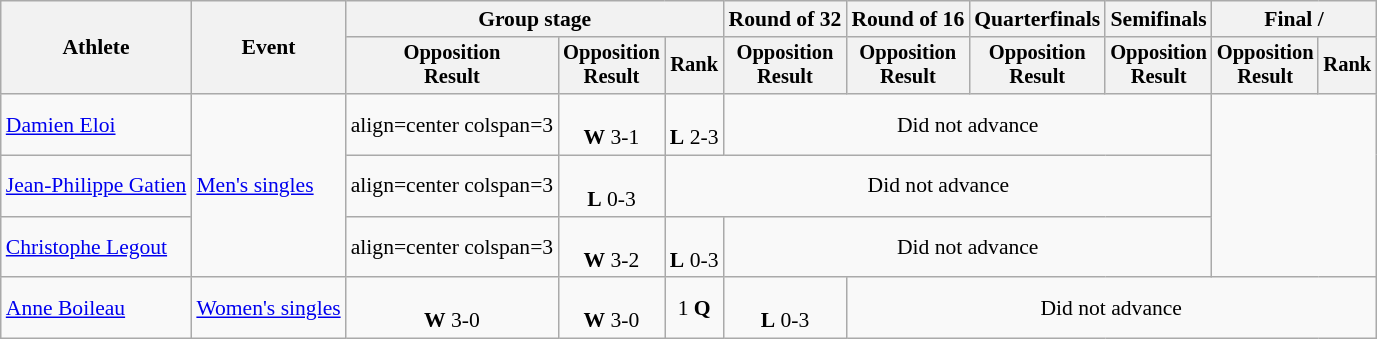<table class="wikitable" style="font-size:90%">
<tr>
<th rowspan="2">Athlete</th>
<th rowspan="2">Event</th>
<th colspan=3>Group stage</th>
<th>Round of 32</th>
<th>Round of 16</th>
<th>Quarterfinals</th>
<th>Semifinals</th>
<th colspan=2>Final / </th>
</tr>
<tr style="font-size:95%">
<th>Opposition<br>Result</th>
<th>Opposition<br>Result</th>
<th>Rank</th>
<th>Opposition<br>Result</th>
<th>Opposition<br>Result</th>
<th>Opposition<br>Result</th>
<th>Opposition<br>Result</th>
<th>Opposition<br>Result</th>
<th>Rank</th>
</tr>
<tr>
<td align=left><a href='#'>Damien Eloi</a></td>
<td align=left rowspan=3><a href='#'>Men's singles</a></td>
<td>align=center colspan=3 </td>
<td align=center><br><strong>W</strong> 3-1</td>
<td align=center><br><strong>L</strong> 2-3</td>
<td align=center colspan=4>Did not advance</td>
</tr>
<tr>
<td align=left><a href='#'>Jean-Philippe Gatien</a></td>
<td>align=center colspan=3 </td>
<td align=center><br><strong>L</strong> 0-3</td>
<td align=center colspan=5>Did not advance</td>
</tr>
<tr>
<td align=left><a href='#'>Christophe Legout</a></td>
<td>align=center colspan=3 </td>
<td align=center><br><strong>W</strong> 3-2</td>
<td align=center><br><strong>L</strong> 0-3</td>
<td align=center colspan=4>Did not advance</td>
</tr>
<tr>
<td align=left><a href='#'>Anne Boileau</a></td>
<td align=left><a href='#'>Women's singles</a></td>
<td align=center><br><strong>W</strong> 3-0</td>
<td align=center><br><strong>W</strong> 3-0</td>
<td align=center>1 <strong>Q</strong></td>
<td align=center><br><strong>L</strong> 0-3</td>
<td align=center colspan=5>Did not advance</td>
</tr>
</table>
